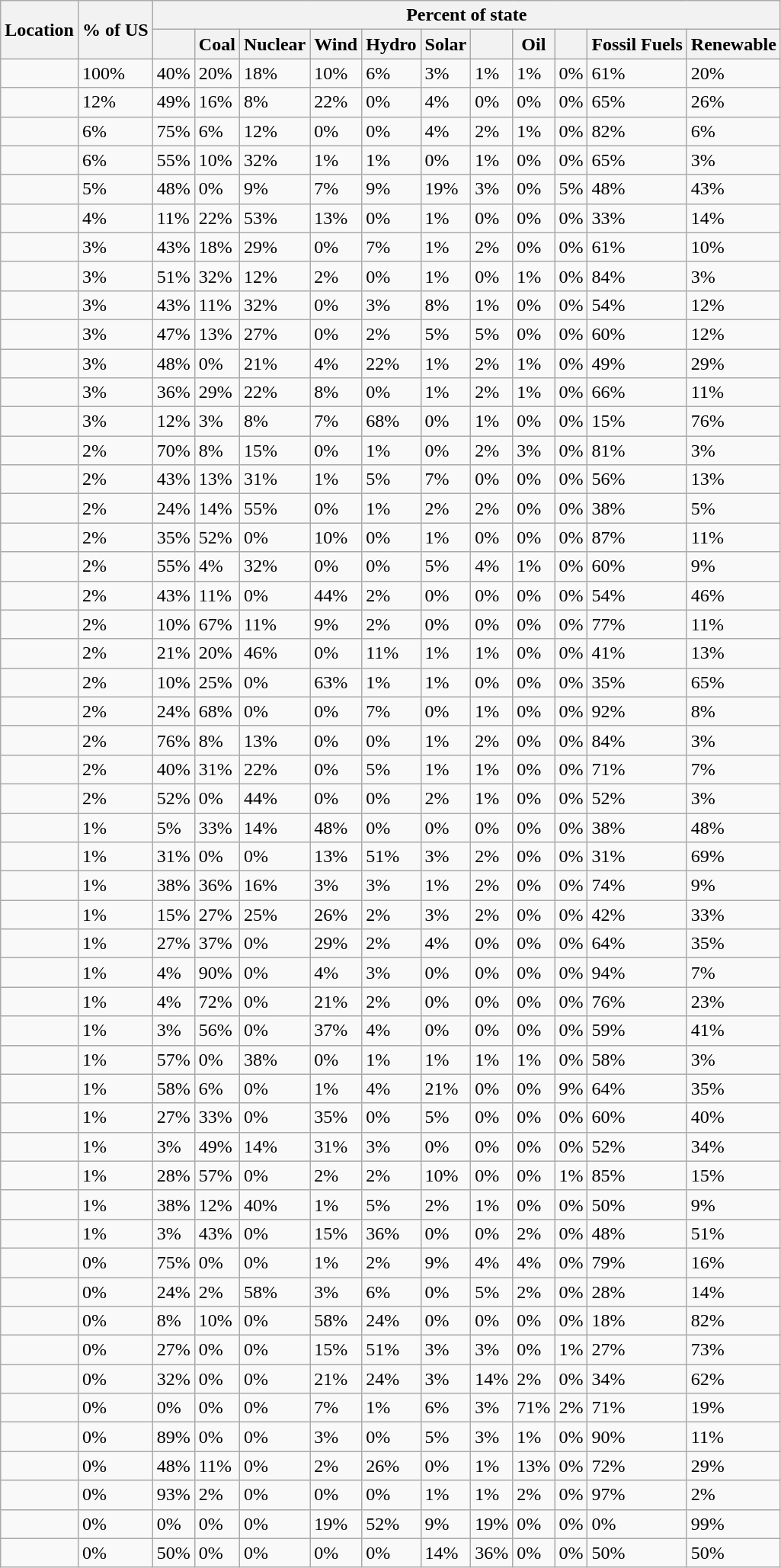<table class="wikitable sortable sticky-header-multi static-row-numbers sort-under col1left" >
<tr>
<th rowspan=2>Location</th>
<th rowspan=2>% of  US</th>
<th colspan="11">Percent of state</th>
</tr>
<tr>
<th></th>
<th>Coal</th>
<th>Nuclear</th>
<th>Wind</th>
<th>Hydro</th>
<th>Solar</th>
<th></th>
<th>Oil</th>
<th></th>
<th>Fossil Fuels</th>
<th>Renewable</th>
</tr>
<tr class=static-row-numbers-norank>
<td><strong></strong></td>
<td>100%</td>
<td>40%</td>
<td>20%</td>
<td>18%</td>
<td>10%</td>
<td>6%</td>
<td>3%</td>
<td>1%</td>
<td>1%</td>
<td>0%</td>
<td>61%</td>
<td>20%</td>
</tr>
<tr>
<td></td>
<td>12%</td>
<td>49%</td>
<td>16%</td>
<td>8%</td>
<td>22%</td>
<td>0%</td>
<td>4%</td>
<td>0%</td>
<td>0%</td>
<td>0%</td>
<td>65%</td>
<td>26%</td>
</tr>
<tr>
<td></td>
<td>6%</td>
<td>75%</td>
<td>6%</td>
<td>12%</td>
<td>0%</td>
<td>0%</td>
<td>4%</td>
<td>2%</td>
<td>1%</td>
<td>0%</td>
<td>82%</td>
<td>6%</td>
</tr>
<tr>
<td></td>
<td>6%</td>
<td>55%</td>
<td>10%</td>
<td>32%</td>
<td>1%</td>
<td>1%</td>
<td>0%</td>
<td>1%</td>
<td>0%</td>
<td>0%</td>
<td>65%</td>
<td>3%</td>
</tr>
<tr>
<td></td>
<td>5%</td>
<td>48%</td>
<td>0%</td>
<td>9%</td>
<td>7%</td>
<td>9%</td>
<td>19%</td>
<td>3%</td>
<td>0%</td>
<td>5%</td>
<td>48%</td>
<td>43%</td>
</tr>
<tr>
<td></td>
<td>4%</td>
<td>11%</td>
<td>22%</td>
<td>53%</td>
<td>13%</td>
<td>0%</td>
<td>1%</td>
<td>0%</td>
<td>0%</td>
<td>0%</td>
<td>33%</td>
<td>14%</td>
</tr>
<tr>
<td></td>
<td>3%</td>
<td>43%</td>
<td>18%</td>
<td>29%</td>
<td>0%</td>
<td>7%</td>
<td>1%</td>
<td>2%</td>
<td>0%</td>
<td>0%</td>
<td>61%</td>
<td>10%</td>
</tr>
<tr>
<td></td>
<td>3%</td>
<td>51%</td>
<td>32%</td>
<td>12%</td>
<td>2%</td>
<td>0%</td>
<td>1%</td>
<td>0%</td>
<td>1%</td>
<td>0%</td>
<td>84%</td>
<td>3%</td>
</tr>
<tr>
<td></td>
<td>3%</td>
<td>43%</td>
<td>11%</td>
<td>32%</td>
<td>0%</td>
<td>3%</td>
<td>8%</td>
<td>1%</td>
<td>0%</td>
<td>0%</td>
<td>54%</td>
<td>12%</td>
</tr>
<tr>
<td></td>
<td>3%</td>
<td>47%</td>
<td>13%</td>
<td>27%</td>
<td>0%</td>
<td>2%</td>
<td>5%</td>
<td>5%</td>
<td>0%</td>
<td>0%</td>
<td>60%</td>
<td>12%</td>
</tr>
<tr>
<td></td>
<td>3%</td>
<td>48%</td>
<td>0%</td>
<td>21%</td>
<td>4%</td>
<td>22%</td>
<td>1%</td>
<td>2%</td>
<td>1%</td>
<td>0%</td>
<td>49%</td>
<td>29%</td>
</tr>
<tr>
<td></td>
<td>3%</td>
<td>36%</td>
<td>29%</td>
<td>22%</td>
<td>8%</td>
<td>0%</td>
<td>1%</td>
<td>2%</td>
<td>1%</td>
<td>0%</td>
<td>66%</td>
<td>11%</td>
</tr>
<tr>
<td></td>
<td>3%</td>
<td>12%</td>
<td>3%</td>
<td>8%</td>
<td>7%</td>
<td>68%</td>
<td>0%</td>
<td>1%</td>
<td>0%</td>
<td>0%</td>
<td>15%</td>
<td>76%</td>
</tr>
<tr>
<td></td>
<td>2%</td>
<td>70%</td>
<td>8%</td>
<td>15%</td>
<td>0%</td>
<td>1%</td>
<td>0%</td>
<td>2%</td>
<td>3%</td>
<td>0%</td>
<td>81%</td>
<td>3%</td>
</tr>
<tr>
<td></td>
<td>2%</td>
<td>43%</td>
<td>13%</td>
<td>31%</td>
<td>1%</td>
<td>5%</td>
<td>7%</td>
<td>0%</td>
<td>0%</td>
<td>0%</td>
<td>56%</td>
<td>13%</td>
</tr>
<tr>
<td></td>
<td>2%</td>
<td>24%</td>
<td>14%</td>
<td>55%</td>
<td>0%</td>
<td>1%</td>
<td>2%</td>
<td>2%</td>
<td>0%</td>
<td>0%</td>
<td>38%</td>
<td>5%</td>
</tr>
<tr>
<td></td>
<td>2%</td>
<td>35%</td>
<td>52%</td>
<td>0%</td>
<td>10%</td>
<td>0%</td>
<td>1%</td>
<td>0%</td>
<td>0%</td>
<td>0%</td>
<td>87%</td>
<td>11%</td>
</tr>
<tr>
<td></td>
<td>2%</td>
<td>55%</td>
<td>4%</td>
<td>32%</td>
<td>0%</td>
<td>0%</td>
<td>5%</td>
<td>4%</td>
<td>1%</td>
<td>0%</td>
<td>60%</td>
<td>9%</td>
</tr>
<tr>
<td></td>
<td>2%</td>
<td>43%</td>
<td>11%</td>
<td>0%</td>
<td>44%</td>
<td>2%</td>
<td>0%</td>
<td>0%</td>
<td>0%</td>
<td>0%</td>
<td>54%</td>
<td>46%</td>
</tr>
<tr>
<td></td>
<td>2%</td>
<td>10%</td>
<td>67%</td>
<td>11%</td>
<td>9%</td>
<td>2%</td>
<td>0%</td>
<td>0%</td>
<td>0%</td>
<td>0%</td>
<td>77%</td>
<td>11%</td>
</tr>
<tr>
<td></td>
<td>2%</td>
<td>21%</td>
<td>20%</td>
<td>46%</td>
<td>0%</td>
<td>11%</td>
<td>1%</td>
<td>1%</td>
<td>0%</td>
<td>0%</td>
<td>41%</td>
<td>13%</td>
</tr>
<tr>
<td></td>
<td>2%</td>
<td>10%</td>
<td>25%</td>
<td>0%</td>
<td>63%</td>
<td>1%</td>
<td>1%</td>
<td>0%</td>
<td>0%</td>
<td>0%</td>
<td>35%</td>
<td>65%</td>
</tr>
<tr>
<td></td>
<td>2%</td>
<td>24%</td>
<td>68%</td>
<td>0%</td>
<td>0%</td>
<td>7%</td>
<td>0%</td>
<td>1%</td>
<td>0%</td>
<td>0%</td>
<td>92%</td>
<td>8%</td>
</tr>
<tr>
<td></td>
<td>2%</td>
<td>76%</td>
<td>8%</td>
<td>13%</td>
<td>0%</td>
<td>0%</td>
<td>1%</td>
<td>2%</td>
<td>0%</td>
<td>0%</td>
<td>84%</td>
<td>3%</td>
</tr>
<tr>
<td></td>
<td>2%</td>
<td>40%</td>
<td>31%</td>
<td>22%</td>
<td>0%</td>
<td>5%</td>
<td>1%</td>
<td>1%</td>
<td>0%</td>
<td>0%</td>
<td>71%</td>
<td>7%</td>
</tr>
<tr>
<td></td>
<td>2%</td>
<td>52%</td>
<td>0%</td>
<td>44%</td>
<td>0%</td>
<td>0%</td>
<td>2%</td>
<td>1%</td>
<td>0%</td>
<td>0%</td>
<td>52%</td>
<td>3%</td>
</tr>
<tr>
<td></td>
<td>1%</td>
<td>5%</td>
<td>33%</td>
<td>14%</td>
<td>48%</td>
<td>0%</td>
<td>0%</td>
<td>0%</td>
<td>0%</td>
<td>0%</td>
<td>38%</td>
<td>48%</td>
</tr>
<tr>
<td></td>
<td>1%</td>
<td>31%</td>
<td>0%</td>
<td>0%</td>
<td>13%</td>
<td>51%</td>
<td>3%</td>
<td>2%</td>
<td>0%</td>
<td>0%</td>
<td>31%</td>
<td>69%</td>
</tr>
<tr>
<td></td>
<td>1%</td>
<td>38%</td>
<td>36%</td>
<td>16%</td>
<td>3%</td>
<td>3%</td>
<td>1%</td>
<td>2%</td>
<td>0%</td>
<td>0%</td>
<td>74%</td>
<td>9%</td>
</tr>
<tr>
<td></td>
<td>1%</td>
<td>15%</td>
<td>27%</td>
<td>25%</td>
<td>26%</td>
<td>2%</td>
<td>3%</td>
<td>2%</td>
<td>0%</td>
<td>0%</td>
<td>42%</td>
<td>33%</td>
</tr>
<tr>
<td></td>
<td>1%</td>
<td>27%</td>
<td>37%</td>
<td>0%</td>
<td>29%</td>
<td>2%</td>
<td>4%</td>
<td>0%</td>
<td>0%</td>
<td>0%</td>
<td>64%</td>
<td>35%</td>
</tr>
<tr>
<td></td>
<td>1%</td>
<td>4%</td>
<td>90%</td>
<td>0%</td>
<td>4%</td>
<td>3%</td>
<td>0%</td>
<td>0%</td>
<td>0%</td>
<td>0%</td>
<td>94%</td>
<td>7%</td>
</tr>
<tr>
<td></td>
<td>1%</td>
<td>4%</td>
<td>72%</td>
<td>0%</td>
<td>21%</td>
<td>2%</td>
<td>0%</td>
<td>0%</td>
<td>0%</td>
<td>0%</td>
<td>76%</td>
<td>23%</td>
</tr>
<tr>
<td></td>
<td>1%</td>
<td>3%</td>
<td>56%</td>
<td>0%</td>
<td>37%</td>
<td>4%</td>
<td>0%</td>
<td>0%</td>
<td>0%</td>
<td>0%</td>
<td>59%</td>
<td>41%</td>
</tr>
<tr>
<td></td>
<td>1%</td>
<td>57%</td>
<td>0%</td>
<td>38%</td>
<td>0%</td>
<td>1%</td>
<td>1%</td>
<td>1%</td>
<td>1%</td>
<td>0%</td>
<td>58%</td>
<td>3%</td>
</tr>
<tr>
<td></td>
<td>1%</td>
<td>58%</td>
<td>6%</td>
<td>0%</td>
<td>1%</td>
<td>4%</td>
<td>21%</td>
<td>0%</td>
<td>0%</td>
<td>9%</td>
<td>64%</td>
<td>35%</td>
</tr>
<tr>
<td></td>
<td>1%</td>
<td>27%</td>
<td>33%</td>
<td>0%</td>
<td>35%</td>
<td>0%</td>
<td>5%</td>
<td>0%</td>
<td>0%</td>
<td>0%</td>
<td>60%</td>
<td>40%</td>
</tr>
<tr>
<td></td>
<td>1%</td>
<td>3%</td>
<td>49%</td>
<td>14%</td>
<td>31%</td>
<td>3%</td>
<td>0%</td>
<td>0%</td>
<td>0%</td>
<td>0%</td>
<td>52%</td>
<td>34%</td>
</tr>
<tr>
<td></td>
<td>1%</td>
<td>28%</td>
<td>57%</td>
<td>0%</td>
<td>2%</td>
<td>2%</td>
<td>10%</td>
<td>0%</td>
<td>0%</td>
<td>1%</td>
<td>85%</td>
<td>15%</td>
</tr>
<tr>
<td></td>
<td>1%</td>
<td>38%</td>
<td>12%</td>
<td>40%</td>
<td>1%</td>
<td>5%</td>
<td>2%</td>
<td>1%</td>
<td>0%</td>
<td>0%</td>
<td>50%</td>
<td>9%</td>
</tr>
<tr>
<td></td>
<td>1%</td>
<td>3%</td>
<td>43%</td>
<td>0%</td>
<td>15%</td>
<td>36%</td>
<td>0%</td>
<td>0%</td>
<td>2%</td>
<td>0%</td>
<td>48%</td>
<td>51%</td>
</tr>
<tr>
<td></td>
<td>0%</td>
<td>75%</td>
<td>0%</td>
<td>0%</td>
<td>1%</td>
<td>2%</td>
<td>9%</td>
<td>4%</td>
<td>4%</td>
<td>0%</td>
<td>79%</td>
<td>16%</td>
</tr>
<tr>
<td></td>
<td>0%</td>
<td>24%</td>
<td>2%</td>
<td>58%</td>
<td>3%</td>
<td>6%</td>
<td>0%</td>
<td>5%</td>
<td>2%</td>
<td>0%</td>
<td>28%</td>
<td>14%</td>
</tr>
<tr>
<td></td>
<td>0%</td>
<td>8%</td>
<td>10%</td>
<td>0%</td>
<td>58%</td>
<td>24%</td>
<td>0%</td>
<td>0%</td>
<td>0%</td>
<td>0%</td>
<td>18%</td>
<td>82%</td>
</tr>
<tr>
<td></td>
<td>0%</td>
<td>27%</td>
<td>0%</td>
<td>0%</td>
<td>15%</td>
<td>51%</td>
<td>3%</td>
<td>3%</td>
<td>0%</td>
<td>1%</td>
<td>27%</td>
<td>73%</td>
</tr>
<tr>
<td></td>
<td>0%</td>
<td>32%</td>
<td>0%</td>
<td>0%</td>
<td>21%</td>
<td>24%</td>
<td>3%</td>
<td>14%</td>
<td>2%</td>
<td>0%</td>
<td>34%</td>
<td>62%</td>
</tr>
<tr>
<td></td>
<td>0%</td>
<td>0%</td>
<td>0%</td>
<td>0%</td>
<td>7%</td>
<td>1%</td>
<td>6%</td>
<td>3%</td>
<td>71%</td>
<td>2%</td>
<td>71%</td>
<td>19%</td>
</tr>
<tr>
<td></td>
<td>0%</td>
<td>89%</td>
<td>0%</td>
<td>0%</td>
<td>3%</td>
<td>0%</td>
<td>5%</td>
<td>3%</td>
<td>1%</td>
<td>0%</td>
<td>90%</td>
<td>11%</td>
</tr>
<tr>
<td></td>
<td>0%</td>
<td>48%</td>
<td>11%</td>
<td>0%</td>
<td>2%</td>
<td>26%</td>
<td>0%</td>
<td>1%</td>
<td>13%</td>
<td>0%</td>
<td>72%</td>
<td>29%</td>
</tr>
<tr>
<td></td>
<td>0%</td>
<td>93%</td>
<td>2%</td>
<td>0%</td>
<td>0%</td>
<td>0%</td>
<td>1%</td>
<td>1%</td>
<td>2%</td>
<td>0%</td>
<td>97%</td>
<td>2%</td>
</tr>
<tr>
<td></td>
<td>0%</td>
<td>0%</td>
<td>0%</td>
<td>0%</td>
<td>19%</td>
<td>52%</td>
<td>9%</td>
<td>19%</td>
<td>0%</td>
<td>0%</td>
<td>0%</td>
<td>99%</td>
</tr>
<tr class=static-row-numbers-norank>
<td></td>
<td>0%</td>
<td>50%</td>
<td>0%</td>
<td>0%</td>
<td>0%</td>
<td>0%</td>
<td>14%</td>
<td>36%</td>
<td>0%</td>
<td>0%</td>
<td>50%</td>
<td>50%</td>
</tr>
</table>
